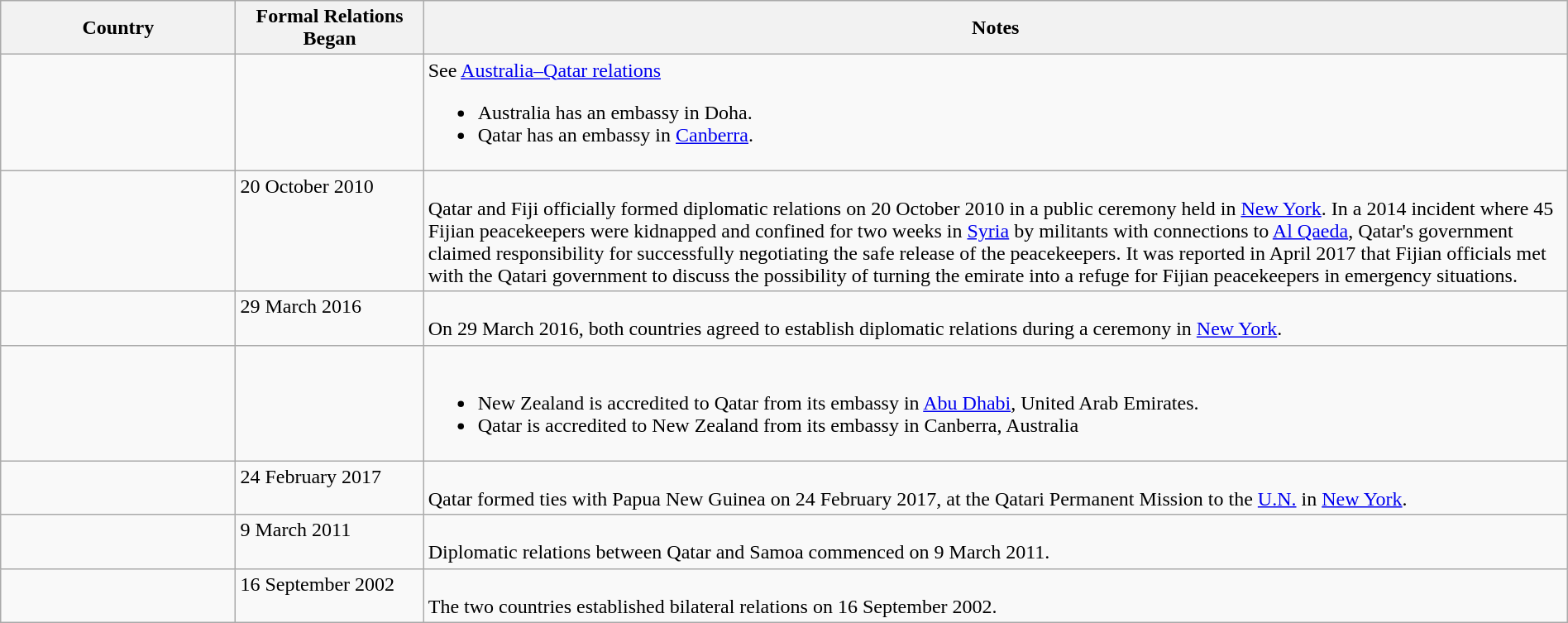<table class="wikitable sortable" style="width:100%; margin:auto;">
<tr>
<th style="width:15%;">Country</th>
<th style="width:12%;">Formal Relations Began</th>
<th>Notes</th>
</tr>
<tr valign="top">
<td></td>
<td></td>
<td>See <a href='#'>Australia–Qatar relations</a><br><ul><li>Australia has an embassy in Doha.</li><li>Qatar has an embassy in <a href='#'>Canberra</a>.</li></ul></td>
</tr>
<tr valign="top">
<td></td>
<td>20 October 2010</td>
<td><br>Qatar and Fiji officially formed diplomatic relations on 20 October 2010 in a public ceremony held in <a href='#'>New York</a>. In a 2014 incident where 45 Fijian peacekeepers were kidnapped and confined for two weeks in <a href='#'>Syria</a> by militants with connections to <a href='#'>Al Qaeda</a>, Qatar's government claimed responsibility for successfully negotiating the safe release of the peacekeepers. It was reported in April 2017 that Fijian officials met with the Qatari government to discuss the possibility of turning the emirate into a refuge for Fijian peacekeepers in emergency situations.</td>
</tr>
<tr valign="top">
<td></td>
<td>29 March 2016</td>
<td><br>On 29 March 2016, both countries agreed to establish diplomatic relations during a ceremony in <a href='#'>New York</a>.</td>
</tr>
<tr valign="top">
<td></td>
<td></td>
<td><br><ul><li>New Zealand is accredited to Qatar from its embassy in <a href='#'>Abu Dhabi</a>, United Arab Emirates.</li><li>Qatar is accredited to New Zealand from its embassy in Canberra, Australia</li></ul></td>
</tr>
<tr valign="top">
<td></td>
<td>24 February 2017</td>
<td><br>Qatar formed ties with Papua New Guinea on 24 February 2017, at the Qatari Permanent Mission to the <a href='#'>U.N.</a> in <a href='#'>New York</a>.</td>
</tr>
<tr valign="top">
<td></td>
<td>9 March 2011</td>
<td><br>Diplomatic relations between Qatar and Samoa commenced on 9 March 2011.</td>
</tr>
<tr valign="top">
<td></td>
<td>16 September 2002</td>
<td><br>The two countries established bilateral relations on 16 September 2002.</td>
</tr>
</table>
